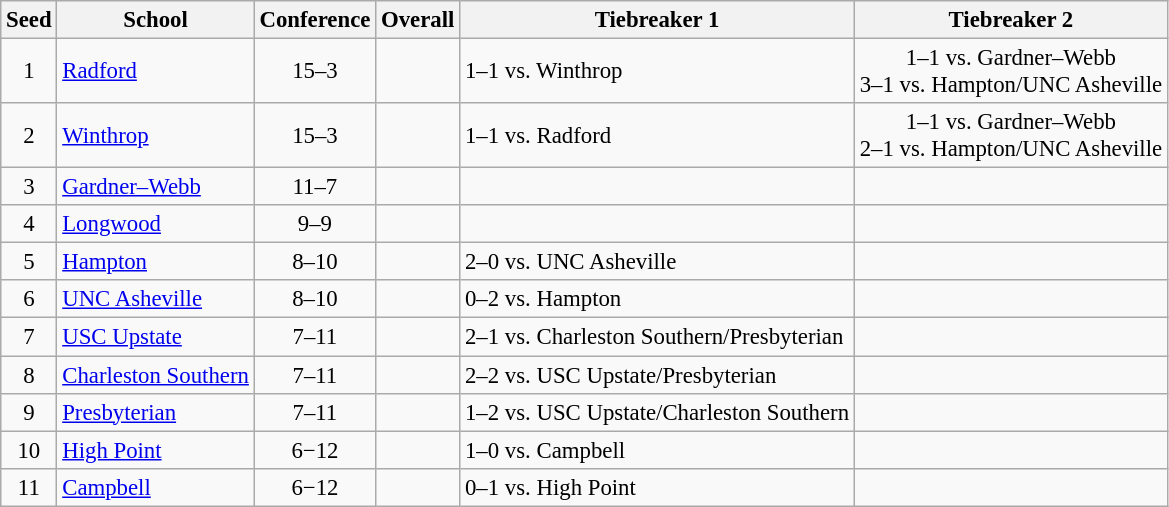<table class="wikitable" style="white-space:nowrap; font-size:95%;text-align:center">
<tr>
<th>Seed</th>
<th>School</th>
<th>Conference</th>
<th>Overall</th>
<th>Tiebreaker 1</th>
<th>Tiebreaker 2</th>
</tr>
<tr>
<td>1</td>
<td align=left><a href='#'>Radford</a></td>
<td>15–3</td>
<td></td>
<td align=left>1–1 vs. Winthrop</td>
<td>1–1 vs. Gardner–Webb<br>3–1 vs. Hampton/UNC Asheville</td>
</tr>
<tr>
<td>2</td>
<td align=left><a href='#'>Winthrop</a></td>
<td>15–3</td>
<td></td>
<td align=left>1–1 vs. Radford</td>
<td>1–1 vs. Gardner–Webb<br>2–1 vs. Hampton/UNC Asheville</td>
</tr>
<tr>
<td>3</td>
<td align=left><a href='#'>Gardner–Webb</a></td>
<td>11–7</td>
<td></td>
<td align=left></td>
<td></td>
</tr>
<tr>
<td>4</td>
<td align=left><a href='#'>Longwood</a></td>
<td>9–9</td>
<td></td>
<td align=left></td>
<td></td>
</tr>
<tr>
<td>5</td>
<td align=left><a href='#'>Hampton</a></td>
<td>8–10</td>
<td></td>
<td align=left>2–0 vs. UNC Asheville</td>
<td></td>
</tr>
<tr>
<td>6</td>
<td align=left><a href='#'>UNC Asheville</a></td>
<td>8–10</td>
<td></td>
<td align=left>0–2 vs. Hampton</td>
<td></td>
</tr>
<tr>
<td>7</td>
<td align=left><a href='#'>USC Upstate</a></td>
<td>7–11</td>
<td></td>
<td align=left>2–1 vs. Charleston Southern/Presbyterian</td>
<td align=left></td>
</tr>
<tr>
<td>8</td>
<td align=left><a href='#'>Charleston Southern</a></td>
<td>7–11</td>
<td></td>
<td align=left>2–2 vs. USC Upstate/Presbyterian</td>
<td align=left></td>
</tr>
<tr>
<td>9</td>
<td align=left><a href='#'>Presbyterian</a></td>
<td>7–11</td>
<td></td>
<td align=left>1–2 vs. USC Upstate/Charleston Southern</td>
<td></td>
</tr>
<tr>
<td>10</td>
<td align=left><a href='#'>High Point</a></td>
<td>6−12</td>
<td></td>
<td align=left>1–0 vs. Campbell</td>
<td></td>
</tr>
<tr>
<td>11</td>
<td align=left><a href='#'>Campbell</a></td>
<td>6−12</td>
<td></td>
<td align=left>0–1 vs. High Point</td>
<td></td>
</tr>
</table>
